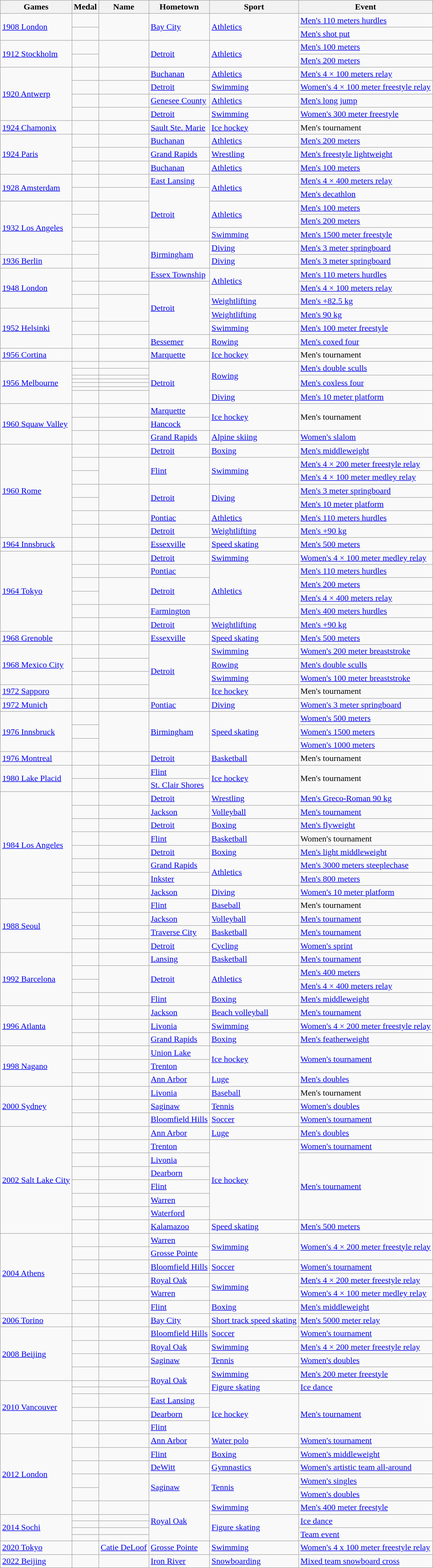<table class="wikitable sortable">
<tr>
<th>Games</th>
<th>Medal</th>
<th>Name</th>
<th>Hometown</th>
<th>Sport</th>
<th>Event</th>
</tr>
<tr>
<td rowspan=2><a href='#'>1908 London</a></td>
<td></td>
<td rowspan=2></td>
<td rowspan=2><a href='#'>Bay City</a></td>
<td rowspan=2><a href='#'>Athletics</a></td>
<td><a href='#'>Men's 110 meters hurdles</a></td>
</tr>
<tr>
<td></td>
<td><a href='#'>Men's shot put</a></td>
</tr>
<tr>
<td rowspan=2><a href='#'>1912 Stockholm</a></td>
<td></td>
<td rowspan=2></td>
<td rowspan=2><a href='#'>Detroit</a></td>
<td rowspan=2><a href='#'>Athletics</a></td>
<td><a href='#'>Men's 100 meters</a></td>
</tr>
<tr>
<td></td>
<td><a href='#'>Men's 200 meters</a></td>
</tr>
<tr>
<td rowspan=4><a href='#'>1920 Antwerp</a></td>
<td></td>
<td></td>
<td><a href='#'>Buchanan</a></td>
<td><a href='#'>Athletics</a></td>
<td><a href='#'>Men's 4 × 100 meters relay</a></td>
</tr>
<tr>
<td></td>
<td></td>
<td><a href='#'>Detroit</a></td>
<td><a href='#'>Swimming</a></td>
<td><a href='#'>Women's 4 × 100 meter freestyle relay</a></td>
</tr>
<tr>
<td></td>
<td></td>
<td><a href='#'>Genesee County</a></td>
<td><a href='#'>Athletics</a></td>
<td><a href='#'>Men's long jump</a></td>
</tr>
<tr>
<td></td>
<td></td>
<td><a href='#'>Detroit</a></td>
<td><a href='#'>Swimming</a></td>
<td><a href='#'>Women's 300 meter freestyle</a></td>
</tr>
<tr>
<td><a href='#'>1924 Chamonix</a></td>
<td></td>
<td></td>
<td><a href='#'>Sault Ste. Marie</a></td>
<td><a href='#'>Ice hockey</a></td>
<td>Men's tournament</td>
</tr>
<tr>
<td rowspan=3><a href='#'>1924 Paris</a></td>
<td></td>
<td></td>
<td><a href='#'>Buchanan</a></td>
<td><a href='#'>Athletics</a></td>
<td><a href='#'>Men's 200 meters</a></td>
</tr>
<tr>
<td></td>
<td></td>
<td><a href='#'>Grand Rapids</a></td>
<td><a href='#'>Wrestling</a></td>
<td><a href='#'>Men's freestyle lightweight</a></td>
</tr>
<tr>
<td></td>
<td></td>
<td><a href='#'>Buchanan</a></td>
<td><a href='#'>Athletics</a></td>
<td><a href='#'>Men's 100 meters</a></td>
</tr>
<tr>
<td rowspan=2><a href='#'>1928 Amsterdam</a></td>
<td></td>
<td></td>
<td><a href='#'>East Lansing</a></td>
<td rowspan=2><a href='#'>Athletics</a></td>
<td><a href='#'>Men's 4 × 400 meters relay</a></td>
</tr>
<tr>
<td></td>
<td></td>
<td rowspan=4><a href='#'>Detroit</a></td>
<td><a href='#'>Men's decathlon</a></td>
</tr>
<tr>
<td rowspan=4><a href='#'>1932 Los Angeles</a></td>
<td></td>
<td rowspan=2></td>
<td rowspan=2><a href='#'>Athletics</a></td>
<td><a href='#'>Men's 100 meters</a></td>
</tr>
<tr>
<td></td>
<td><a href='#'>Men's 200 meters</a></td>
</tr>
<tr>
<td></td>
<td></td>
<td><a href='#'>Swimming</a></td>
<td><a href='#'>Men's 1500 meter freestyle</a></td>
</tr>
<tr>
<td></td>
<td rowspan=2></td>
<td rowspan=2><a href='#'>Birmingham</a></td>
<td><a href='#'>Diving</a></td>
<td><a href='#'>Men's 3 meter springboard</a></td>
</tr>
<tr>
<td><a href='#'>1936 Berlin</a></td>
<td></td>
<td><a href='#'>Diving</a></td>
<td><a href='#'>Men's 3 meter springboard</a></td>
</tr>
<tr>
<td rowspan=3><a href='#'>1948 London</a></td>
<td></td>
<td></td>
<td><a href='#'>Essex Township</a></td>
<td rowspan=2><a href='#'>Athletics</a></td>
<td><a href='#'>Men's 110 meters hurdles</a></td>
</tr>
<tr>
<td></td>
<td></td>
<td rowspan=4><a href='#'>Detroit</a></td>
<td><a href='#'>Men's 4 × 100 meters relay</a></td>
</tr>
<tr>
<td></td>
<td rowspan=2></td>
<td><a href='#'>Weightlifting</a></td>
<td><a href='#'>Men's +82.5 kg</a></td>
</tr>
<tr>
<td rowspan=3><a href='#'>1952 Helsinki</a></td>
<td></td>
<td><a href='#'>Weightlifting</a></td>
<td><a href='#'>Men's 90 kg</a></td>
</tr>
<tr>
<td></td>
<td></td>
<td><a href='#'>Swimming</a></td>
<td><a href='#'>Men's 100 meter freestyle</a></td>
</tr>
<tr>
<td></td>
<td></td>
<td><a href='#'>Bessemer</a></td>
<td><a href='#'>Rowing</a></td>
<td><a href='#'>Men's coxed four</a></td>
</tr>
<tr>
<td><a href='#'>1956 Cortina</a></td>
<td></td>
<td></td>
<td><a href='#'>Marquette</a></td>
<td><a href='#'>Ice hockey</a></td>
<td>Men's tournament</td>
</tr>
<tr>
<td rowspan=7><a href='#'>1956 Melbourne</a></td>
<td></td>
<td></td>
<td rowspan=7><a href='#'>Detroit</a></td>
<td rowspan=6><a href='#'>Rowing</a></td>
<td rowspan=2><a href='#'>Men's double sculls</a></td>
</tr>
<tr>
<td></td>
<td></td>
</tr>
<tr>
<td></td>
<td></td>
<td rowspan=4><a href='#'>Men's coxless four</a></td>
</tr>
<tr>
<td></td>
<td></td>
</tr>
<tr>
<td></td>
<td></td>
</tr>
<tr>
<td></td>
<td></td>
</tr>
<tr>
<td></td>
<td></td>
<td><a href='#'>Diving</a></td>
<td><a href='#'>Men's 10 meter platform</a></td>
</tr>
<tr>
<td rowspan=3><a href='#'>1960 Squaw Valley</a></td>
<td></td>
<td></td>
<td><a href='#'>Marquette</a></td>
<td rowspan=2><a href='#'>Ice hockey</a></td>
<td rowspan=2>Men's tournament</td>
</tr>
<tr>
<td></td>
<td></td>
<td><a href='#'>Hancock</a></td>
</tr>
<tr>
<td></td>
<td></td>
<td><a href='#'>Grand Rapids</a></td>
<td><a href='#'>Alpine skiing</a></td>
<td><a href='#'>Women's slalom</a></td>
</tr>
<tr>
<td rowspan=7><a href='#'>1960 Rome</a></td>
<td></td>
<td></td>
<td><a href='#'>Detroit</a></td>
<td><a href='#'>Boxing</a></td>
<td><a href='#'>Men's middleweight</a></td>
</tr>
<tr>
<td></td>
<td rowspan=2></td>
<td rowspan=2><a href='#'>Flint</a></td>
<td rowspan=2><a href='#'>Swimming</a></td>
<td><a href='#'>Men's 4 × 200 meter freestyle relay</a></td>
</tr>
<tr>
<td></td>
<td><a href='#'>Men's 4 × 100 meter medley relay</a></td>
</tr>
<tr>
<td></td>
<td rowspan=2></td>
<td rowspan=2><a href='#'>Detroit</a></td>
<td rowspan=2><a href='#'>Diving</a></td>
<td><a href='#'>Men's 3 meter springboard</a></td>
</tr>
<tr>
<td></td>
<td><a href='#'>Men's 10 meter platform</a></td>
</tr>
<tr>
<td></td>
<td></td>
<td><a href='#'>Pontiac</a></td>
<td><a href='#'>Athletics</a></td>
<td><a href='#'>Men's 110 meters hurdles</a></td>
</tr>
<tr>
<td></td>
<td></td>
<td><a href='#'>Detroit</a></td>
<td><a href='#'>Weightlifting</a></td>
<td><a href='#'>Men's +90 kg</a></td>
</tr>
<tr>
<td><a href='#'>1964 Innsbruck</a></td>
<td></td>
<td></td>
<td><a href='#'>Essexville</a></td>
<td><a href='#'>Speed skating</a></td>
<td><a href='#'>Men's 500 meters</a></td>
</tr>
<tr>
<td rowspan=6><a href='#'>1964 Tokyo</a></td>
<td></td>
<td></td>
<td><a href='#'>Detroit</a></td>
<td><a href='#'>Swimming</a></td>
<td><a href='#'>Women's 4 × 100 meter medley relay</a></td>
</tr>
<tr>
<td></td>
<td></td>
<td><a href='#'>Pontiac</a></td>
<td rowspan=4><a href='#'>Athletics</a></td>
<td><a href='#'>Men's 110 meters hurdles</a></td>
</tr>
<tr>
<td></td>
<td rowspan=2></td>
<td rowspan=2><a href='#'>Detroit</a></td>
<td><a href='#'>Men's 200 meters</a></td>
</tr>
<tr>
<td></td>
<td><a href='#'>Men's 4 × 400 meters relay</a></td>
</tr>
<tr>
<td></td>
<td></td>
<td><a href='#'>Farmington</a></td>
<td><a href='#'>Men's 400 meters hurdles</a></td>
</tr>
<tr>
<td></td>
<td></td>
<td><a href='#'>Detroit</a></td>
<td><a href='#'>Weightlifting</a></td>
<td><a href='#'>Men's +90 kg</a></td>
</tr>
<tr>
<td><a href='#'>1968 Grenoble</a></td>
<td></td>
<td></td>
<td><a href='#'>Essexville</a></td>
<td><a href='#'>Speed skating</a></td>
<td><a href='#'>Men's 500 meters</a></td>
</tr>
<tr>
<td rowspan=3><a href='#'>1968 Mexico City</a></td>
<td></td>
<td></td>
<td rowspan=4><a href='#'>Detroit</a></td>
<td><a href='#'>Swimming</a></td>
<td><a href='#'>Women's 200 meter breaststroke</a></td>
</tr>
<tr>
<td></td>
<td></td>
<td><a href='#'>Rowing</a></td>
<td><a href='#'>Men's double sculls</a></td>
</tr>
<tr>
<td></td>
<td></td>
<td><a href='#'>Swimming</a></td>
<td><a href='#'>Women's 100 meter breaststroke</a></td>
</tr>
<tr>
<td><a href='#'>1972 Sapporo</a></td>
<td></td>
<td></td>
<td><a href='#'>Ice hockey</a></td>
<td>Men's tournament</td>
</tr>
<tr>
<td><a href='#'>1972 Munich</a></td>
<td></td>
<td></td>
<td><a href='#'>Pontiac</a></td>
<td><a href='#'>Diving</a></td>
<td><a href='#'>Women's 3 meter springboard</a></td>
</tr>
<tr>
<td rowspan=3><a href='#'>1976 Innsbruck</a></td>
<td></td>
<td rowspan=3></td>
<td rowspan=3><a href='#'>Birmingham</a></td>
<td rowspan=3><a href='#'>Speed skating</a></td>
<td><a href='#'>Women's 500 meters</a></td>
</tr>
<tr>
<td></td>
<td><a href='#'>Women's 1500 meters</a></td>
</tr>
<tr>
<td></td>
<td><a href='#'>Women's 1000 meters</a></td>
</tr>
<tr>
<td><a href='#'>1976 Montreal</a></td>
<td></td>
<td></td>
<td><a href='#'>Detroit</a></td>
<td><a href='#'>Basketball</a></td>
<td>Men's tournament</td>
</tr>
<tr>
<td rowspan=2><a href='#'>1980 Lake Placid</a></td>
<td></td>
<td></td>
<td><a href='#'>Flint</a></td>
<td rowspan=2><a href='#'>Ice hockey</a></td>
<td rowspan=2>Men's tournament</td>
</tr>
<tr>
<td></td>
<td></td>
<td><a href='#'>St. Clair Shores</a></td>
</tr>
<tr>
<td rowspan=8><a href='#'>1984 Los Angeles</a></td>
<td></td>
<td></td>
<td><a href='#'>Detroit</a></td>
<td><a href='#'>Wrestling</a></td>
<td><a href='#'>Men's Greco-Roman 90 kg</a></td>
</tr>
<tr>
<td></td>
<td></td>
<td><a href='#'>Jackson</a></td>
<td><a href='#'>Volleyball</a></td>
<td><a href='#'>Men's tournament</a></td>
</tr>
<tr>
<td></td>
<td></td>
<td><a href='#'>Detroit</a></td>
<td><a href='#'>Boxing</a></td>
<td><a href='#'>Men's flyweight</a></td>
</tr>
<tr>
<td></td>
<td></td>
<td><a href='#'>Flint</a></td>
<td><a href='#'>Basketball</a></td>
<td>Women's tournament</td>
</tr>
<tr>
<td></td>
<td></td>
<td><a href='#'>Detroit</a></td>
<td><a href='#'>Boxing</a></td>
<td><a href='#'>Men's light middleweight</a></td>
</tr>
<tr>
<td></td>
<td></td>
<td><a href='#'>Grand Rapids</a></td>
<td rowspan=2><a href='#'>Athletics</a></td>
<td><a href='#'>Men's 3000 meters steeplechase</a></td>
</tr>
<tr>
<td></td>
<td></td>
<td><a href='#'>Inkster</a></td>
<td><a href='#'>Men's 800 meters</a></td>
</tr>
<tr>
<td></td>
<td></td>
<td><a href='#'>Jackson</a></td>
<td><a href='#'>Diving</a></td>
<td><a href='#'>Women's 10 meter platform</a></td>
</tr>
<tr>
<td rowspan=4><a href='#'>1988 Seoul</a></td>
<td></td>
<td></td>
<td><a href='#'>Flint</a></td>
<td><a href='#'>Baseball</a></td>
<td>Men's tournament</td>
</tr>
<tr>
<td></td>
<td></td>
<td><a href='#'>Jackson</a></td>
<td><a href='#'>Volleyball</a></td>
<td><a href='#'>Men's tournament</a></td>
</tr>
<tr>
<td></td>
<td></td>
<td><a href='#'>Traverse City</a></td>
<td><a href='#'>Basketball</a></td>
<td><a href='#'>Men's tournament</a></td>
</tr>
<tr>
<td></td>
<td></td>
<td><a href='#'>Detroit</a></td>
<td><a href='#'>Cycling</a></td>
<td><a href='#'>Women's sprint</a></td>
</tr>
<tr>
<td rowspan=4><a href='#'>1992 Barcelona</a></td>
<td></td>
<td></td>
<td><a href='#'>Lansing</a></td>
<td><a href='#'>Basketball</a></td>
<td><a href='#'>Men's tournament</a></td>
</tr>
<tr>
<td></td>
<td rowspan=2></td>
<td rowspan=2><a href='#'>Detroit</a></td>
<td rowspan=2><a href='#'>Athletics</a></td>
<td><a href='#'>Men's 400 meters</a></td>
</tr>
<tr>
<td></td>
<td><a href='#'>Men's 4 × 400 meters relay</a></td>
</tr>
<tr>
<td></td>
<td></td>
<td><a href='#'>Flint</a></td>
<td><a href='#'>Boxing</a></td>
<td><a href='#'>Men's middleweight</a></td>
</tr>
<tr>
<td rowspan=3><a href='#'>1996 Atlanta</a></td>
<td></td>
<td></td>
<td><a href='#'>Jackson</a></td>
<td><a href='#'>Beach volleyball</a></td>
<td><a href='#'>Men's tournament</a></td>
</tr>
<tr>
<td></td>
<td></td>
<td><a href='#'>Livonia</a></td>
<td><a href='#'>Swimming</a></td>
<td><a href='#'>Women's 4 × 200 meter freestyle relay</a></td>
</tr>
<tr>
<td></td>
<td></td>
<td><a href='#'>Grand Rapids</a></td>
<td><a href='#'>Boxing</a></td>
<td><a href='#'>Men's featherweight</a></td>
</tr>
<tr>
<td rowspan=3><a href='#'>1998 Nagano</a></td>
<td></td>
<td></td>
<td><a href='#'>Union Lake</a></td>
<td rowspan=2><a href='#'>Ice hockey</a></td>
<td rowspan=2><a href='#'>Women's tournament</a></td>
</tr>
<tr>
<td></td>
<td></td>
<td><a href='#'>Trenton</a></td>
</tr>
<tr>
<td></td>
<td></td>
<td><a href='#'>Ann Arbor</a></td>
<td><a href='#'>Luge</a></td>
<td><a href='#'>Men's doubles</a></td>
</tr>
<tr>
<td rowspan=3><a href='#'>2000 Sydney</a></td>
<td></td>
<td></td>
<td><a href='#'>Livonia</a></td>
<td><a href='#'>Baseball</a></td>
<td>Men's tournament</td>
</tr>
<tr>
<td></td>
<td></td>
<td><a href='#'>Saginaw</a></td>
<td><a href='#'>Tennis</a></td>
<td><a href='#'>Women's doubles</a></td>
</tr>
<tr>
<td></td>
<td></td>
<td><a href='#'>Bloomfield Hills</a></td>
<td><a href='#'>Soccer</a></td>
<td><a href='#'>Women's tournament</a></td>
</tr>
<tr>
<td rowspan=8><a href='#'>2002 Salt Lake City</a></td>
<td></td>
<td></td>
<td><a href='#'>Ann Arbor</a></td>
<td><a href='#'>Luge</a></td>
<td><a href='#'>Men's doubles</a></td>
</tr>
<tr>
<td></td>
<td></td>
<td><a href='#'>Trenton</a></td>
<td rowspan=6><a href='#'>Ice hockey</a></td>
<td><a href='#'>Women's tournament</a></td>
</tr>
<tr>
<td></td>
<td></td>
<td><a href='#'>Livonia</a></td>
<td rowspan=5><a href='#'>Men's tournament</a></td>
</tr>
<tr>
<td></td>
<td></td>
<td><a href='#'>Dearborn</a></td>
</tr>
<tr>
<td></td>
<td></td>
<td><a href='#'>Flint</a></td>
</tr>
<tr>
<td></td>
<td></td>
<td><a href='#'>Warren</a></td>
</tr>
<tr>
<td></td>
<td></td>
<td><a href='#'>Waterford</a></td>
</tr>
<tr>
<td></td>
<td></td>
<td><a href='#'>Kalamazoo</a></td>
<td><a href='#'>Speed skating</a></td>
<td><a href='#'>Men's 500 meters</a></td>
</tr>
<tr>
<td rowspan=6><a href='#'>2004 Athens</a></td>
<td></td>
<td></td>
<td><a href='#'>Warren</a></td>
<td rowspan=2><a href='#'>Swimming</a></td>
<td rowspan=2><a href='#'>Women's 4 × 200 meter freestyle relay</a></td>
</tr>
<tr>
<td></td>
<td></td>
<td><a href='#'>Grosse Pointe</a></td>
</tr>
<tr>
<td></td>
<td></td>
<td><a href='#'>Bloomfield Hills</a></td>
<td><a href='#'>Soccer</a></td>
<td><a href='#'>Women's tournament</a></td>
</tr>
<tr>
<td></td>
<td></td>
<td><a href='#'>Royal Oak</a></td>
<td rowspan=2><a href='#'>Swimming</a></td>
<td><a href='#'>Men's 4 × 200 meter freestyle relay</a></td>
</tr>
<tr>
<td></td>
<td></td>
<td><a href='#'>Warren</a></td>
<td><a href='#'>Women's 4 × 100 meter medley relay</a></td>
</tr>
<tr>
<td></td>
<td></td>
<td><a href='#'>Flint</a></td>
<td><a href='#'>Boxing</a></td>
<td><a href='#'>Men's middleweight</a></td>
</tr>
<tr>
<td><a href='#'>2006 Torino</a></td>
<td></td>
<td></td>
<td><a href='#'>Bay City</a></td>
<td><a href='#'>Short track speed skating</a></td>
<td><a href='#'>Men's 5000 meter relay</a></td>
</tr>
<tr>
<td rowspan=4><a href='#'>2008 Beijing</a></td>
<td></td>
<td></td>
<td><a href='#'>Bloomfield Hills</a></td>
<td><a href='#'>Soccer</a></td>
<td><a href='#'>Women's tournament</a></td>
</tr>
<tr>
<td></td>
<td></td>
<td><a href='#'>Royal Oak</a></td>
<td><a href='#'>Swimming</a></td>
<td><a href='#'>Men's 4 × 200 meter freestyle relay</a></td>
</tr>
<tr>
<td></td>
<td></td>
<td><a href='#'>Saginaw</a></td>
<td><a href='#'>Tennis</a></td>
<td><a href='#'>Women's doubles</a></td>
</tr>
<tr>
<td></td>
<td></td>
<td rowspan=3><a href='#'>Royal Oak</a></td>
<td><a href='#'>Swimming</a></td>
<td><a href='#'>Men's 200 meter freestyle</a></td>
</tr>
<tr>
<td rowspan=5><a href='#'>2010 Vancouver</a></td>
<td></td>
<td></td>
<td rowspan=2><a href='#'>Figure skating</a></td>
<td rowspan=2><a href='#'>Ice dance</a></td>
</tr>
<tr>
<td></td>
<td></td>
</tr>
<tr>
<td></td>
<td></td>
<td><a href='#'>East Lansing</a></td>
<td rowspan=3><a href='#'>Ice hockey</a></td>
<td rowspan=3><a href='#'>Men's tournament</a></td>
</tr>
<tr>
<td></td>
<td></td>
<td><a href='#'>Dearborn</a></td>
</tr>
<tr>
<td></td>
<td></td>
<td><a href='#'>Flint</a></td>
</tr>
<tr>
<td rowspan=6><a href='#'>2012 London</a></td>
<td></td>
<td></td>
<td><a href='#'>Ann Arbor</a></td>
<td><a href='#'>Water polo</a></td>
<td><a href='#'>Women's tournament</a></td>
</tr>
<tr>
<td></td>
<td></td>
<td><a href='#'>Flint</a></td>
<td><a href='#'>Boxing</a></td>
<td><a href='#'>Women's middleweight</a></td>
</tr>
<tr>
<td></td>
<td></td>
<td><a href='#'>DeWitt</a></td>
<td><a href='#'>Gymnastics</a></td>
<td><a href='#'>Women's artistic team all-around</a></td>
</tr>
<tr>
<td></td>
<td rowspan=2></td>
<td rowspan=2><a href='#'>Saginaw</a></td>
<td rowspan=2><a href='#'>Tennis</a></td>
<td><a href='#'>Women's singles</a></td>
</tr>
<tr>
<td></td>
<td><a href='#'>Women's doubles</a></td>
</tr>
<tr>
<td></td>
<td></td>
<td rowspan=5><a href='#'>Royal Oak</a></td>
<td><a href='#'>Swimming</a></td>
<td><a href='#'>Men's 400 meter freestyle</a></td>
</tr>
<tr>
<td rowspan=4><a href='#'>2014 Sochi</a></td>
<td></td>
<td></td>
<td rowspan=4><a href='#'>Figure skating</a></td>
<td rowspan=2><a href='#'>Ice dance</a></td>
</tr>
<tr>
<td></td>
<td></td>
</tr>
<tr>
<td></td>
<td></td>
<td rowspan=2><a href='#'>Team event</a></td>
</tr>
<tr>
<td></td>
<td></td>
</tr>
<tr>
<td><a href='#'>2020 Tokyo</a></td>
<td></td>
<td><a href='#'>Catie DeLoof</a></td>
<td><a href='#'>Grosse Pointe</a></td>
<td><a href='#'>Swimming</a></td>
<td><a href='#'>Women's 4 x 100 meter freestyle relay</a></td>
</tr>
<tr>
<td><a href='#'>2022 Beijing</a></td>
<td></td>
<td></td>
<td><a href='#'>Iron River</a></td>
<td><a href='#'>Snowboarding</a></td>
<td><a href='#'>Mixed team snowboard cross</a></td>
</tr>
</table>
